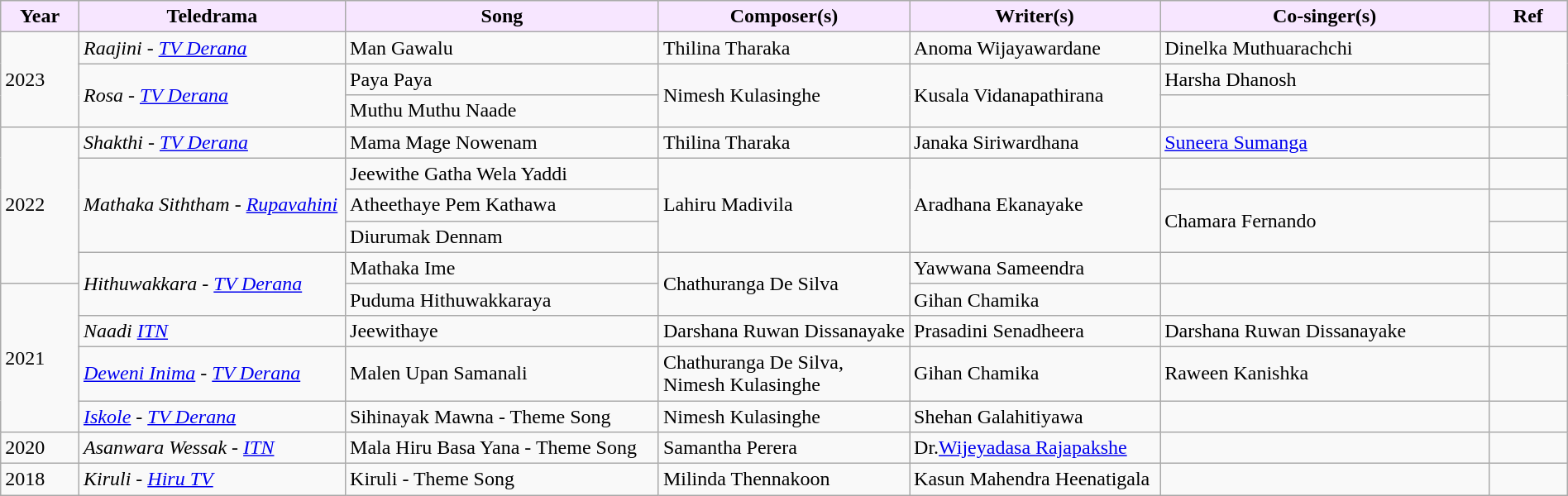<table class="wikitable plainrowheaders" style="width:100%">
<tr style="background:#f7e6ff; text-align:center;">
<td scope="col" style="width:05%;"><strong>Year</strong></td>
<td scope="col" style="width:17%;"><strong>Teledrama</strong></td>
<td scope="col" style="width:20%;"><strong>Song</strong></td>
<td scope="col" style="width:16%;"><strong>Composer(s)</strong></td>
<td scope="col" style="width:16%;"><strong>Writer(s)</strong></td>
<td scope="col" style="width:21%;"><strong>Co-singer(s)</strong></td>
<td scope="col" style="width:05%;"><strong>Ref</strong></td>
</tr>
<tr>
<td rowspan="3">2023</td>
<td><em>Raajini - <a href='#'>TV Derana</a></em></td>
<td>Man Gawalu</td>
<td>Thilina Tharaka</td>
<td>Anoma Wijayawardane</td>
<td>Dinelka Muthuarachchi</td>
</tr>
<tr>
<td rowspan="2"><em>Rosa - <a href='#'>TV Derana</a></em></td>
<td>Paya Paya</td>
<td rowspan="2">Nimesh Kulasinghe</td>
<td rowspan="2">Kusala Vidanapathirana</td>
<td>Harsha Dhanosh</td>
</tr>
<tr>
<td>Muthu Muthu Naade</td>
<td></td>
</tr>
<tr>
<td rowspan="5">2022</td>
<td><em>Shakthi - <a href='#'>TV Derana</a></em></td>
<td>Mama Mage Nowenam</td>
<td>Thilina Tharaka</td>
<td>Janaka Siriwardhana</td>
<td><a href='#'>Suneera Sumanga</a></td>
<td></td>
</tr>
<tr>
<td rowspan="3"><em>Mathaka Siththam - <a href='#'>Rupavahini</a></em>  </td>
<td>Jeewithe Gatha Wela Yaddi</td>
<td rowspan="3">Lahiru Madivila</td>
<td rowspan="3">Aradhana Ekanayake</td>
<td></td>
</tr>
<tr>
<td>Atheethaye Pem Kathawa</td>
<td rowspan="2">Chamara Fernando</td>
<td></td>
</tr>
<tr>
<td>Diurumak Dennam</td>
<td></td>
</tr>
<tr>
<td rowspan="2"><em>Hithuwakkara - <a href='#'>TV Derana</a></em></td>
<td>Mathaka Ime</td>
<td rowspan="2">Chathuranga De Silva</td>
<td>Yawwana Sameendra</td>
<td></td>
<td></td>
</tr>
<tr>
<td rowspan="4">2021</td>
<td>Puduma Hithuwakkaraya</td>
<td>Gihan Chamika</td>
<td></td>
<td></td>
</tr>
<tr>
<td><em> Naadi <a href='#'>ITN</a></em></td>
<td>Jeewithaye</td>
<td>Darshana Ruwan Dissanayake</td>
<td>Prasadini Senadheera</td>
<td>Darshana Ruwan Dissanayake</td>
<td></td>
</tr>
<tr>
<td><em><a href='#'>Deweni Inima</a> - <a href='#'>TV Derana</a></em></td>
<td>Malen Upan Samanali</td>
<td>Chathuranga De Silva, Nimesh Kulasinghe</td>
<td>Gihan Chamika</td>
<td>Raween Kanishka</td>
<td></td>
</tr>
<tr>
<td><em><a href='#'>Iskole</a> - <a href='#'>TV Derana</a></em></td>
<td>Sihinayak Mawna - Theme Song</td>
<td>Nimesh Kulasinghe</td>
<td>Shehan Galahitiyawa</td>
<td></td>
<td></td>
</tr>
<tr>
<td>2020</td>
<td><em>Asanwara Wessak - <a href='#'>ITN</a></em></td>
<td>Mala Hiru Basa Yana - Theme Song</td>
<td>Samantha Perera</td>
<td>Dr.<a href='#'>Wijeyadasa Rajapakshe</a></td>
<td></td>
<td></td>
</tr>
<tr>
<td>2018</td>
<td><em>Kiruli - <a href='#'>Hiru TV</a></em></td>
<td>Kiruli - Theme Song</td>
<td>Milinda Thennakoon</td>
<td>Kasun Mahendra Heenatigala</td>
<td></td>
<td></td>
</tr>
</table>
